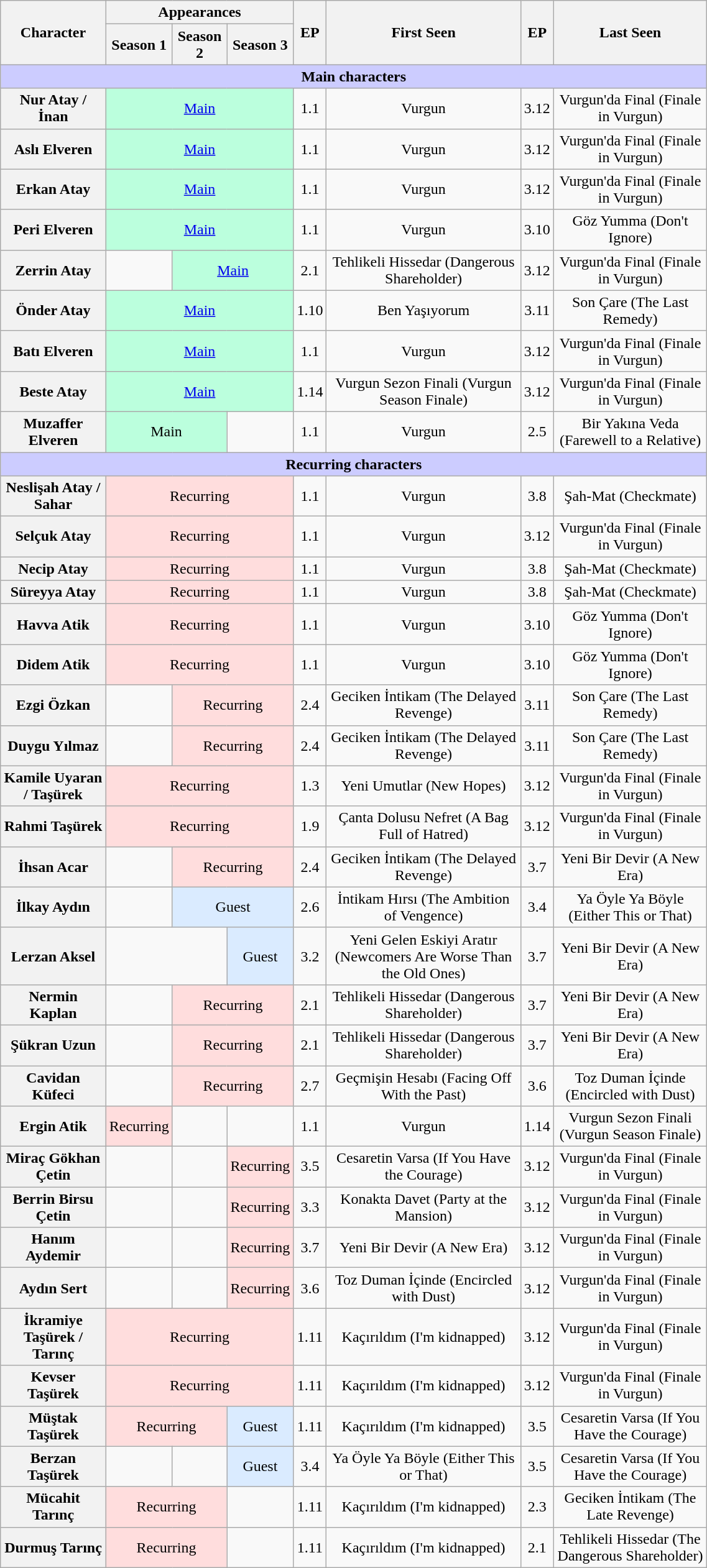<table class="wikitable" style="text-align:center; width:60%">
<tr>
<th rowspan="2" scope="col">Character</th>
<th colspan="3">Appearances</th>
<th rowspan="2">EP</th>
<th rowspan="2">First Seen</th>
<th rowspan="2">EP</th>
<th rowspan="2">Last Seen</th>
</tr>
<tr>
<th scope="col">Season 1</th>
<th scope="col">Season 2</th>
<th>Season 3</th>
</tr>
<tr>
<th colspan="8" style="background-color:#ccccff;">Main characters</th>
</tr>
<tr>
<th scope="row">Nur Atay / İnan</th>
<td colspan="3" style="background:#bfd;vertical-align:middle;text-align:center;" class="table-main"><a href='#'>Main</a></td>
<td>1.1</td>
<td>Vurgun</td>
<td>3.12</td>
<td>Vurgun'da Final (Finale in Vurgun)</td>
</tr>
<tr>
<th scope="row">Aslı Elveren</th>
<td colspan="3" style="background:#bfd;vertical-align:middle;text-align:center;" class="table-main"><a href='#'>Main</a></td>
<td>1.1</td>
<td>Vurgun</td>
<td>3.12</td>
<td>Vurgun'da Final (Finale in Vurgun)</td>
</tr>
<tr>
<th scope="row">Erkan Atay</th>
<td colspan="3" style="background:#bfd;vertical-align:middle;text-align:center;" class="table-main"><a href='#'>Main</a></td>
<td>1.1</td>
<td>Vurgun</td>
<td>3.12</td>
<td>Vurgun'da Final (Finale in Vurgun)</td>
</tr>
<tr>
<th scope="row">Peri Elveren</th>
<td colspan="3" style="background:#bfd;vertical-align:middle;text-align:center;" class="table-main"><a href='#'>Main</a></td>
<td>1.1</td>
<td>Vurgun</td>
<td>3.10</td>
<td>Göz Yumma (Don't Ignore)</td>
</tr>
<tr>
<th>Zerrin Atay</th>
<td colspan="1"></td>
<td colspan="2" style="background:#bfd;vertical-align:middle;text-align:center;" class="table-main"><a href='#'>Main</a></td>
<td>2.1</td>
<td>Tehlikeli Hissedar (Dangerous Shareholder)</td>
<td>3.12</td>
<td>Vurgun'da Final (Finale in Vurgun)</td>
</tr>
<tr>
<th>Önder Atay</th>
<td colspan="3" style="background:#bfd;vertical-align:middle;text-align:center;" class="table-main"><a href='#'>Main</a></td>
<td>1.10</td>
<td>Ben Yaşıyorum</td>
<td>3.11</td>
<td>Son Çare (The Last Remedy)</td>
</tr>
<tr>
<th scope="row">Batı Elveren</th>
<td colspan="3" style="background:#bfd;vertical-align:middle;text-align:center;" class="table-main"><a href='#'>Main</a></td>
<td>1.1</td>
<td>Vurgun</td>
<td>3.12</td>
<td>Vurgun'da Final (Finale in Vurgun)</td>
</tr>
<tr>
<th>Beste Atay</th>
<td colspan="3" style="background:#bfd;vertical-align:middle;text-align:center;" class="table-main"><a href='#'>Main</a></td>
<td>1.14</td>
<td>Vurgun Sezon Finali (Vurgun Season Finale)</td>
<td>3.12</td>
<td>Vurgun'da Final (Finale in Vurgun)</td>
</tr>
<tr>
<th>Muzaffer Elveren</th>
<td colspan="2" style="background:#bfd;vertical-align:middle;text-align:center;" class="table-main">Main</td>
<td></td>
<td>1.1</td>
<td>Vurgun</td>
<td>2.5</td>
<td>Bir Yakına Veda (Farewell to a Relative)</td>
</tr>
<tr>
<th colspan="8" style="background-color:#ccccff;">Recurring characters</th>
</tr>
<tr>
<th>Neslişah Atay / Sahar</th>
<td colspan="3" style="background: #ffdddd; color: black; vertical-align: middle; text-align: center; " class="table-recurring">Recurring</td>
<td>1.1</td>
<td>Vurgun</td>
<td>3.8</td>
<td>Şah-Mat (Checkmate)</td>
</tr>
<tr>
<th>Selçuk Atay</th>
<td colspan="3" style="background: #ffdddd; color: black; vertical-align: middle; text-align: center; " class="table-recurring">Recurring</td>
<td>1.1</td>
<td>Vurgun</td>
<td>3.12</td>
<td>Vurgun'da Final (Finale in Vurgun)</td>
</tr>
<tr>
<th>Necip Atay</th>
<td colspan="3" style="background: #ffdddd; color: black; vertical-align: middle; text-align: center; " class="table-recurring">Recurring</td>
<td>1.1</td>
<td>Vurgun</td>
<td>3.8</td>
<td>Şah-Mat (Checkmate)</td>
</tr>
<tr>
<th>Süreyya Atay</th>
<td colspan="3" style="background: #ffdddd; color: black; vertical-align: middle; text-align: center; " class="table-recurring">Recurring</td>
<td>1.1</td>
<td>Vurgun</td>
<td>3.8</td>
<td>Şah-Mat (Checkmate)</td>
</tr>
<tr>
<th>Havva Atik</th>
<td colspan="3" style="background: #ffdddd; color: black; vertical-align: middle; text-align: center; " class="table-recurring">Recurring</td>
<td>1.1</td>
<td>Vurgun</td>
<td>3.10</td>
<td>Göz Yumma (Don't Ignore)</td>
</tr>
<tr>
<th>Didem Atik</th>
<td colspan="3" style="background: #ffdddd; color: black; vertical-align: middle; text-align: center; " class="table-recurring">Recurring</td>
<td>1.1</td>
<td>Vurgun</td>
<td>3.10</td>
<td>Göz Yumma (Don't Ignore)</td>
</tr>
<tr>
<th>Ezgi Özkan</th>
<td colspan="1"></td>
<td colspan="2" style="background: #ffdddd; color: black; vertical-align: middle; text-align: center; " class="table-recurring">Recurring</td>
<td>2.4</td>
<td>Geciken İntikam (The Delayed Revenge)</td>
<td>3.11</td>
<td>Son Çare (The Last Remedy)</td>
</tr>
<tr>
<th>Duygu Yılmaz</th>
<td colspan="1"></td>
<td colspan="2" style="background: #ffdddd; color: black; vertical-align: middle; text-align: center; " class="table-recurring">Recurring</td>
<td>2.4</td>
<td>Geciken İntikam (The Delayed Revenge)</td>
<td>3.11</td>
<td>Son Çare (The Last Remedy)</td>
</tr>
<tr>
<th>Kamile Uyaran / Taşürek</th>
<td colspan="3" style="background: #ffdddd; color: black; vertical-align: middle; text-align: center; " class="table-recurring">Recurring</td>
<td>1.3</td>
<td>Yeni Umutlar (New Hopes)</td>
<td>3.12</td>
<td>Vurgun'da Final (Finale in Vurgun)</td>
</tr>
<tr>
<th>Rahmi Taşürek</th>
<td colspan="3" style="background: #ffdddd; color: black; vertical-align: middle; text-align: center; " class="table-recurring">Recurring</td>
<td>1.9</td>
<td>Çanta Dolusu Nefret (A Bag Full of Hatred)</td>
<td>3.12</td>
<td>Vurgun'da Final (Finale in Vurgun)</td>
</tr>
<tr>
<th>İhsan Acar</th>
<td colspan="1"></td>
<td colspan="2" style="background: #ffdddd; color: black; vertical-align: middle; text-align: center; " class="table-recurring">Recurring</td>
<td>2.4</td>
<td>Geciken İntikam (The Delayed Revenge)</td>
<td>3.7</td>
<td>Yeni Bir Devir (A New Era)</td>
</tr>
<tr>
<th>İlkay Aydın</th>
<td colspan="1"></td>
<td colspan="2" style="background: #DAEBFF; vertical-align: middle; text-align: center; " class="table-guest" colspan"2">Guest</td>
<td>2.6</td>
<td>İntikam Hırsı (The Ambition of Vengence)</td>
<td>3.4</td>
<td>Ya Öyle Ya Böyle (Either This or That)</td>
</tr>
<tr>
<th>Lerzan Aksel</th>
<td colspan="2"></td>
<td style="background: #DAEBFF; vertical-align: middle; text-align: center; " class="table-guest" colspan"2">Guest</td>
<td>3.2</td>
<td>Yeni Gelen Eskiyi Aratır (Newcomers Are Worse Than the Old Ones)</td>
<td>3.7</td>
<td>Yeni Bir Devir (A New Era)</td>
</tr>
<tr>
<th>Nermin Kaplan</th>
<td colspan="1"></td>
<td colspan="2" style="background: #ffdddd; color: black; vertical-align: middle; text-align: center; " class="table-recurring">Recurring</td>
<td>2.1</td>
<td>Tehlikeli Hissedar (Dangerous Shareholder)</td>
<td>3.7</td>
<td>Yeni Bir Devir (A New Era)</td>
</tr>
<tr>
<th>Şükran Uzun</th>
<td colspan="1"></td>
<td colspan="2" style="background: #ffdddd; color: black; vertical-align: middle; text-align: center; " class="table-recurring">Recurring</td>
<td>2.1</td>
<td>Tehlikeli Hissedar (Dangerous Shareholder)</td>
<td>3.7</td>
<td>Yeni Bir Devir (A New Era)</td>
</tr>
<tr>
<th>Cavidan Küfeci</th>
<td colspan="1"></td>
<td colspan="2" style="background: #ffdddd; color: black; vertical-align: middle; text-align: center; " class="table-recurring">Recurring</td>
<td>2.7</td>
<td>Geçmişin Hesabı (Facing Off With the Past)</td>
<td>3.6</td>
<td>Toz Duman İçinde (Encircled with Dust)</td>
</tr>
<tr>
<th>Ergin Atik</th>
<td colspan="1" style="background: #ffdddd; color: black; vertical-align: middle; text-align: center; " class="table-recurring">Recurring</td>
<td></td>
<td></td>
<td>1.1</td>
<td>Vurgun</td>
<td>1.14</td>
<td>Vurgun Sezon Finali (Vurgun Season Finale)</td>
</tr>
<tr>
<th>Miraç Gökhan Çetin</th>
<td></td>
<td></td>
<td style="background: #ffdddd; color: black; vertical-align: middle; text-align: center; " class="table-recurring">Recurring</td>
<td>3.5</td>
<td>Cesaretin Varsa (If You Have the Courage)</td>
<td>3.12</td>
<td>Vurgun'da Final (Finale in Vurgun)</td>
</tr>
<tr>
<th>Berrin Birsu Çetin</th>
<td></td>
<td></td>
<td style="background: #ffdddd; color: black; vertical-align: middle; text-align: center; " class="table-recurring">Recurring</td>
<td>3.3</td>
<td>Konakta Davet (Party at the Mansion)</td>
<td>3.12</td>
<td>Vurgun'da Final (Finale in Vurgun)</td>
</tr>
<tr>
<th>Hanım Aydemir</th>
<td></td>
<td></td>
<td style="background: #ffdddd; color: black; vertical-align: middle; text-align: center; " class="table-recurring">Recurring</td>
<td>3.7</td>
<td>Yeni Bir Devir (A New Era)</td>
<td>3.12</td>
<td>Vurgun'da Final (Finale in Vurgun)</td>
</tr>
<tr>
<th>Aydın Sert</th>
<td></td>
<td></td>
<td style="background: #ffdddd; color: black; vertical-align: middle; text-align: center; " class="table-recurring">Recurring</td>
<td>3.6</td>
<td>Toz Duman İçinde (Encircled with Dust)</td>
<td>3.12</td>
<td>Vurgun'da Final (Finale in Vurgun)</td>
</tr>
<tr>
<th>İkramiye Taşürek / Tarınç</th>
<td colspan="3" style="background: #ffdddd; color: black; vertical-align: middle; text-align: center; " class="table-recurring">Recurring</td>
<td>1.11</td>
<td>Kaçırıldım (I'm kidnapped)</td>
<td>3.12</td>
<td>Vurgun'da Final (Finale in Vurgun)</td>
</tr>
<tr>
<th>Kevser Taşürek</th>
<td colspan="3" style="background: #ffdddd; color: black; vertical-align: middle; text-align: center; " class="table-recurring">Recurring</td>
<td>1.11</td>
<td>Kaçırıldım (I'm kidnapped)</td>
<td>3.12</td>
<td>Vurgun'da Final (Finale in Vurgun)</td>
</tr>
<tr>
<th>Müştak Taşürek</th>
<td colspan="2" style="background: #ffdddd; color: black; vertical-align: middle; text-align: center; " class="table-recurring">Recurring</td>
<td style="background: #DAEBFF; vertical-align: middle; text-align: center; " class="table-guest" colspan"3">Guest</td>
<td>1.11</td>
<td>Kaçırıldım (I'm kidnapped)</td>
<td>3.5</td>
<td>Cesaretin Varsa (If You Have the Courage)</td>
</tr>
<tr>
<th>Berzan Taşürek</th>
<td></td>
<td></td>
<td style="background: #DAEBFF; vertical-align: middle; text-align: center; " class="table-guest" colspan"3">Guest</td>
<td>3.4</td>
<td>Ya Öyle Ya Böyle (Either This or That)</td>
<td>3.5</td>
<td>Cesaretin Varsa (If You Have the Courage)</td>
</tr>
<tr>
<th>Mücahit Tarınç</th>
<td colspan="2" style="background: #ffdddd; color: black; vertical-align: middle; text-align: center; " class="table-recurring">Recurring</td>
<td></td>
<td>1.11</td>
<td>Kaçırıldım (I'm kidnapped)</td>
<td>2.3</td>
<td>Geciken İntikam (The Late Revenge)</td>
</tr>
<tr>
<th>Durmuş Tarınç</th>
<td colspan="2" style="background: #ffdddd; color: black; vertical-align: middle; text-align: center; " class="table-recurring">Recurring</td>
<td></td>
<td>1.11</td>
<td>Kaçırıldım (I'm kidnapped)</td>
<td>2.1</td>
<td>Tehlikeli Hissedar (The Dangerous Shareholder)</td>
</tr>
</table>
